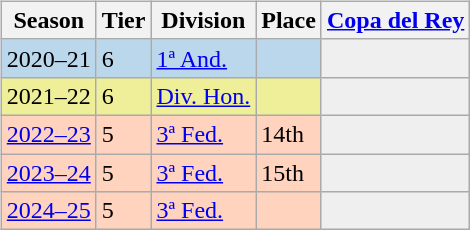<table>
<tr>
<td valign="top" width=0%><br><table class="wikitable">
<tr>
<th>Season</th>
<th>Tier</th>
<th>Division</th>
<th>Place</th>
<th><a href='#'>Copa del Rey</a></th>
</tr>
<tr>
<td style="background:#BBD7EC;">2020–21</td>
<td style="background:#BBD7EC;">6</td>
<td style="background:#BBD7EC;"><a href='#'>1ª And.</a></td>
<td style="background:#BBD7EC;"></td>
<td style="background:#efefef;"></td>
</tr>
<tr>
<td style="background:#EFEF99;">2021–22</td>
<td style="background:#EFEF99;">6</td>
<td style="background:#EFEF99;"><a href='#'>Div. Hon.</a></td>
<td style="background:#EFEF99;"></td>
<td style="background:#efefef;"></td>
</tr>
<tr>
<td style="background:#FFD3BD;"><a href='#'>2022–23</a></td>
<td style="background:#FFD3BD;">5</td>
<td style="background:#FFD3BD;"><a href='#'>3ª Fed.</a></td>
<td style="background:#FFD3BD;">14th</td>
<td style="background:#efefef;"></td>
</tr>
<tr>
<td style="background:#FFD3BD;"><a href='#'>2023–24</a></td>
<td style="background:#FFD3BD;">5</td>
<td style="background:#FFD3BD;"><a href='#'>3ª Fed.</a></td>
<td style="background:#FFD3BD;">15th</td>
<td style="background:#efefef;"></td>
</tr>
<tr>
<td style="background:#FFD3BD;"><a href='#'>2024–25</a></td>
<td style="background:#FFD3BD;">5</td>
<td style="background:#FFD3BD;"><a href='#'>3ª Fed.</a></td>
<td style="background:#FFD3BD;"></td>
<td style="background:#efefef;"></td>
</tr>
</table>
</td>
</tr>
</table>
